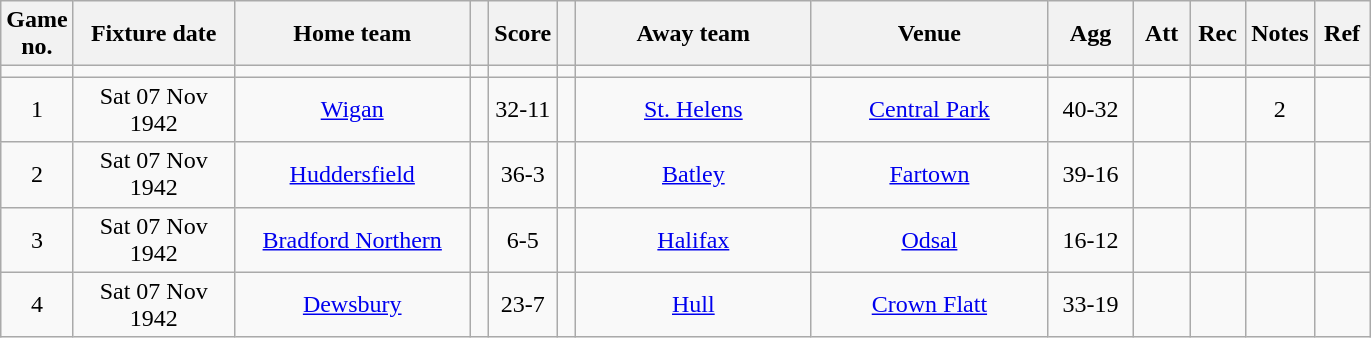<table class="wikitable" style="text-align:center;">
<tr>
<th width=20 abbr="No">Game no.</th>
<th width=100 abbr="Date">Fixture date</th>
<th width=150 abbr="Home team">Home team</th>
<th width=5 abbr="space"></th>
<th width=20 abbr="Score">Score</th>
<th width=5 abbr="space"></th>
<th width=150 abbr="Away team">Away team</th>
<th width=150 abbr="Venue">Venue</th>
<th width=50 abbr="agg">Agg</th>
<th width=30 abbr="Att">Att</th>
<th width=30 abbr="Rec">Rec</th>
<th width=20 abbr="Notes">Notes</th>
<th width=30 abbr="Ref">Ref</th>
</tr>
<tr>
<td></td>
<td></td>
<td></td>
<td></td>
<td></td>
<td></td>
<td></td>
<td></td>
<td></td>
<td></td>
<td></td>
<td></td>
</tr>
<tr>
<td>1</td>
<td>Sat 07 Nov 1942</td>
<td><a href='#'>Wigan</a></td>
<td></td>
<td>32-11</td>
<td></td>
<td><a href='#'>St. Helens</a></td>
<td><a href='#'>Central Park</a></td>
<td>40-32</td>
<td></td>
<td></td>
<td>2</td>
<td></td>
</tr>
<tr>
<td>2</td>
<td>Sat 07 Nov 1942</td>
<td><a href='#'>Huddersfield</a></td>
<td></td>
<td>36-3</td>
<td></td>
<td><a href='#'>Batley</a></td>
<td><a href='#'>Fartown</a></td>
<td>39-16</td>
<td></td>
<td></td>
<td></td>
<td></td>
</tr>
<tr>
<td>3</td>
<td>Sat 07 Nov 1942</td>
<td><a href='#'>Bradford Northern</a></td>
<td></td>
<td>6-5</td>
<td></td>
<td><a href='#'>Halifax</a></td>
<td><a href='#'>Odsal</a></td>
<td>16-12</td>
<td></td>
<td></td>
<td></td>
<td></td>
</tr>
<tr>
<td>4</td>
<td>Sat 07 Nov 1942</td>
<td><a href='#'>Dewsbury</a></td>
<td></td>
<td>23-7</td>
<td></td>
<td><a href='#'>Hull</a></td>
<td><a href='#'>Crown Flatt</a></td>
<td>33-19</td>
<td></td>
<td></td>
<td></td>
<td></td>
</tr>
</table>
